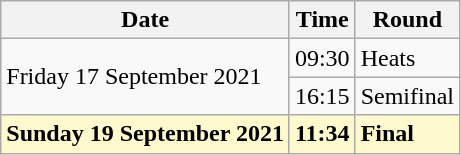<table class="wikitable">
<tr>
<th>Date</th>
<th>Time</th>
<th>Round</th>
</tr>
<tr>
<td rowspan=2>Friday 17 September 2021</td>
<td>09:30</td>
<td>Heats</td>
</tr>
<tr>
<td>16:15</td>
<td>Semifinal</td>
</tr>
<tr>
<td style=background:lemonchiffon><strong>Sunday 19 September 2021</strong></td>
<td style=background:lemonchiffon><strong>11:34</strong></td>
<td style=background:lemonchiffon><strong>Final</strong></td>
</tr>
</table>
